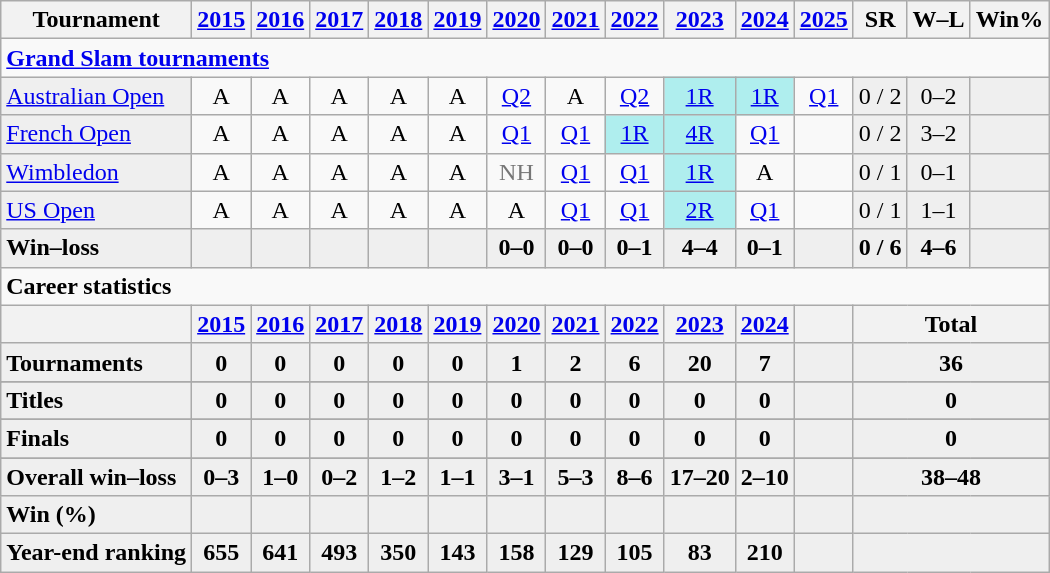<table class=wikitable style=text-align:center>
<tr>
<th>Tournament</th>
<th><a href='#'>2015</a></th>
<th><a href='#'>2016</a></th>
<th><a href='#'>2017</a></th>
<th><a href='#'>2018</a></th>
<th><a href='#'>2019</a></th>
<th><a href='#'>2020</a></th>
<th><a href='#'>2021</a></th>
<th><a href='#'>2022</a></th>
<th><a href='#'>2023</a></th>
<th><a href='#'>2024</a></th>
<th><a href='#'>2025</a></th>
<th>SR</th>
<th>W–L</th>
<th>Win%</th>
</tr>
<tr>
<td colspan="15" style="text-align:left"><a href='#'><strong>Grand Slam tournaments</strong></a></td>
</tr>
<tr>
<td bgcolor=efefef align=left><a href='#'>Australian Open</a></td>
<td>A</td>
<td>A</td>
<td>A</td>
<td>A</td>
<td>A</td>
<td><a href='#'>Q2</a></td>
<td>A</td>
<td><a href='#'>Q2</a></td>
<td bgcolor=afeeee><a href='#'>1R</a></td>
<td bgcolor=afeeee><a href='#'>1R</a></td>
<td><a href='#'>Q1</a></td>
<td style="background:#efefef">0 / 2</td>
<td style=background:#efefef>0–2</td>
<td style=background:#efefef></td>
</tr>
<tr>
<td bgcolor=efefef align=left><a href='#'>French Open</a></td>
<td>A</td>
<td>A</td>
<td>A</td>
<td>A</td>
<td>A</td>
<td><a href='#'>Q1</a></td>
<td><a href='#'>Q1</a></td>
<td bgcolor=afeeee><a href='#'>1R</a></td>
<td bgcolor=afeeee><a href='#'>4R</a></td>
<td><a href='#'>Q1</a></td>
<td></td>
<td style="background:#efefef">0 / 2</td>
<td style=background:#efefef>3–2</td>
<td style=background:#efefef></td>
</tr>
<tr>
<td bgcolor=efefef align=left><a href='#'>Wimbledon</a></td>
<td>A</td>
<td>A</td>
<td>A</td>
<td>A</td>
<td>A</td>
<td style="color:#767676">NH</td>
<td><a href='#'>Q1</a></td>
<td><a href='#'>Q1</a></td>
<td bgcolor=afeeee><a href='#'>1R</a></td>
<td>A</td>
<td></td>
<td style="background:#efefef">0 / 1</td>
<td style=background:#efefef>0–1</td>
<td style=background:#efefef></td>
</tr>
<tr>
<td bgcolor=efefef align=left><a href='#'>US Open</a></td>
<td>A</td>
<td>A</td>
<td>A</td>
<td>A</td>
<td>A</td>
<td>A</td>
<td><a href='#'>Q1</a></td>
<td><a href='#'>Q1</a></td>
<td bgcolor=afeeee><a href='#'>2R</a></td>
<td><a href='#'>Q1</a></td>
<td></td>
<td style="background:#efefef">0 / 1</td>
<td style=background:#efefef>1–1</td>
<td style=background:#efefef></td>
</tr>
<tr style=background:#efefef;font-weight:bold>
<td style=text-align:left>Win–loss</td>
<td></td>
<td></td>
<td></td>
<td></td>
<td></td>
<td>0–0</td>
<td>0–0</td>
<td>0–1</td>
<td>4–4</td>
<td>0–1</td>
<td></td>
<td>0 / 6</td>
<td>4–6</td>
<td></td>
</tr>
<tr>
<td colspan="29" style="text-align:left"><strong>Career statistics</strong></td>
</tr>
<tr>
<th></th>
<th><a href='#'>2015</a></th>
<th><a href='#'>2016</a></th>
<th><a href='#'>2017</a></th>
<th><a href='#'>2018</a></th>
<th><a href='#'>2019</a></th>
<th><a href='#'>2020</a></th>
<th><a href='#'>2021</a></th>
<th><a href='#'>2022</a></th>
<th><a href='#'>2023</a></th>
<th><a href='#'>2024</a></th>
<th></th>
<th colspan="3" -style="font-weight:bold;background:#efefef"><strong>Total</strong></th>
</tr>
<tr style=font-weight:bold;background:#efefef>
<td align=left><strong>Tournaments</strong></td>
<td>0</td>
<td>0</td>
<td>0</td>
<td>0</td>
<td>0</td>
<td>1</td>
<td>2</td>
<td>6</td>
<td>20</td>
<td>7</td>
<td></td>
<td colspan="3"><strong>36</strong></td>
</tr>
<tr>
</tr>
<tr style=font-weight:bold;background:#efefef>
<td style=text-align:left><strong>Titles</strong></td>
<td>0</td>
<td>0</td>
<td>0</td>
<td>0</td>
<td>0</td>
<td>0</td>
<td>0</td>
<td>0</td>
<td>0</td>
<td>0</td>
<td></td>
<td colspan="3"><strong>0</strong></td>
</tr>
<tr>
</tr>
<tr style=font-weight:bold;background:#efefef>
<td style=text-align:left><strong>Finals</strong></td>
<td>0</td>
<td>0</td>
<td>0</td>
<td>0</td>
<td>0</td>
<td>0</td>
<td>0</td>
<td>0</td>
<td>0</td>
<td>0</td>
<td></td>
<td colspan="3"><strong>0</strong></td>
</tr>
<tr>
</tr>
<tr style=font-weight:bold;background:#efefef>
<td style=text-align:left><strong>Overall win–loss</strong></td>
<td>0–3</td>
<td>1–0</td>
<td>0–2</td>
<td>1–2</td>
<td>1–1</td>
<td>3–1</td>
<td>5–3</td>
<td>8–6</td>
<td>17–20</td>
<td>2–10</td>
<td></td>
<td colspan="3"><strong>38–48</strong></td>
</tr>
<tr style=font-weight:bold;background:#efefef>
<td style=text-align:left><strong>Win (%)</strong></td>
<td bgcolor="efefef"></td>
<td bgcolor=efefef></td>
<td bgcolor=efefef></td>
<td bgcolor=efefef></td>
<td bgcolor=efefef></td>
<td bgcolor=efefef></td>
<td bgcolor=efefef></td>
<td bgcolor=efefef></td>
<td bgcolor=efefef></td>
<td bgcolor=efefef></td>
<td></td>
<td colspan="3"></td>
</tr>
<tr style=font-weight:bold;background:#efefef>
<td align=left><strong>Year-end ranking</strong></td>
<td>655</td>
<td>641</td>
<td>493</td>
<td>350</td>
<td>143</td>
<td>158</td>
<td>129</td>
<td>105</td>
<td>83</td>
<td>210</td>
<td></td>
<td colspan="3"></td>
</tr>
</table>
